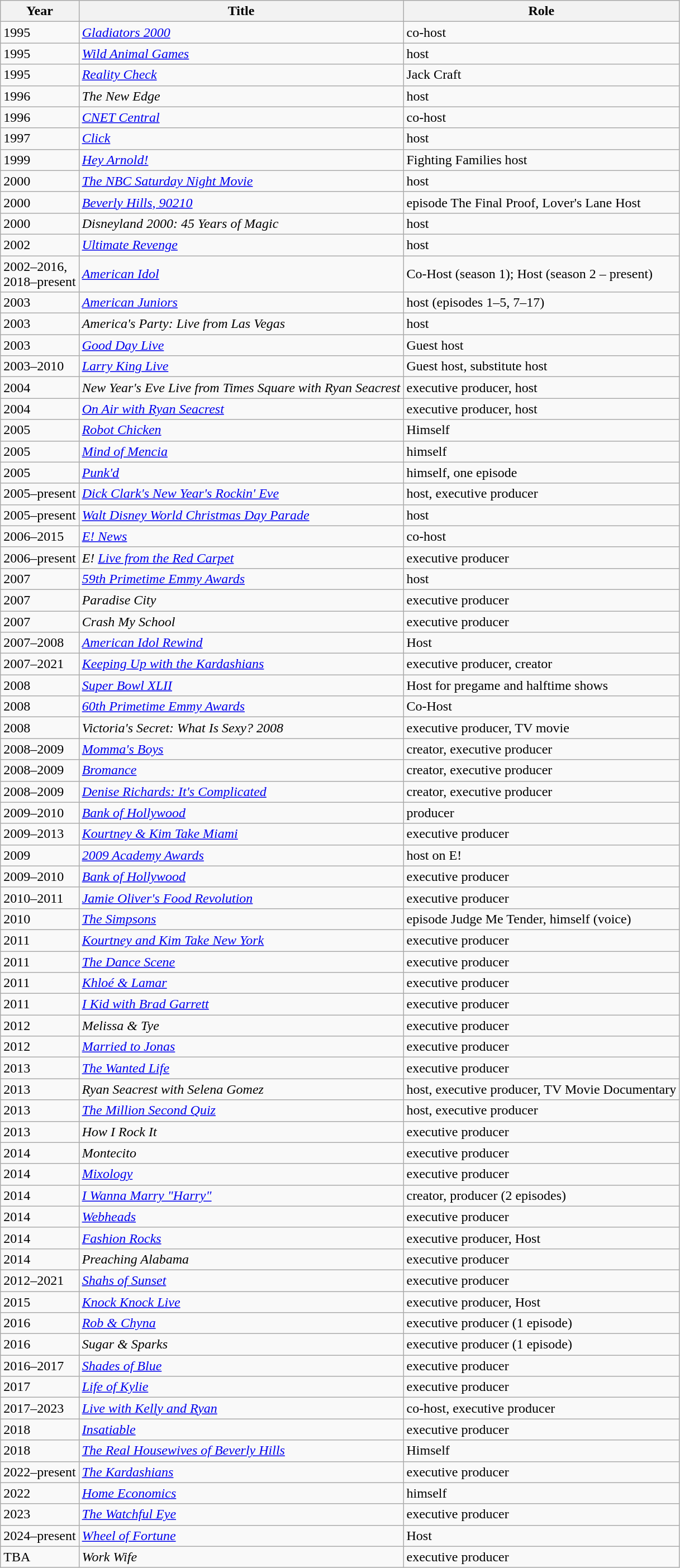<table class="wikitable">
<tr>
<th>Year</th>
<th>Title</th>
<th>Role</th>
</tr>
<tr>
<td>1995</td>
<td><em><a href='#'>Gladiators 2000</a></em></td>
<td>co-host</td>
</tr>
<tr>
<td>1995</td>
<td><em><a href='#'>Wild Animal Games</a></em></td>
<td>host</td>
</tr>
<tr>
<td>1995</td>
<td><em><a href='#'>Reality Check</a></em></td>
<td>Jack Craft</td>
</tr>
<tr>
<td>1996</td>
<td><em>The New Edge</em></td>
<td>host</td>
</tr>
<tr>
<td>1996</td>
<td><em><a href='#'>CNET Central</a></em></td>
<td>co-host</td>
</tr>
<tr>
<td>1997</td>
<td><em><a href='#'>Click</a></em></td>
<td>host</td>
</tr>
<tr>
<td>1999</td>
<td><em><a href='#'>Hey Arnold!</a></em></td>
<td>Fighting Families host</td>
</tr>
<tr>
<td>2000</td>
<td><em><a href='#'>The NBC Saturday Night Movie</a></em></td>
<td>host</td>
</tr>
<tr>
<td>2000</td>
<td><em><a href='#'>Beverly Hills, 90210</a></em></td>
<td>episode The Final Proof, Lover's Lane Host</td>
</tr>
<tr>
<td>2000</td>
<td><em>Disneyland 2000: 45 Years of Magic</em></td>
<td>host</td>
</tr>
<tr>
<td>2002</td>
<td><em><a href='#'>Ultimate Revenge</a></em></td>
<td>host</td>
</tr>
<tr>
<td>2002–2016,<br>2018–present</td>
<td><em><a href='#'>American Idol</a></em></td>
<td>Co-Host (season 1); Host (season 2 – present)</td>
</tr>
<tr>
<td>2003</td>
<td><em><a href='#'>American Juniors</a></em></td>
<td>host (episodes 1–5, 7–17)</td>
</tr>
<tr>
<td>2003</td>
<td><em>America's Party: Live from Las Vegas</em></td>
<td>host</td>
</tr>
<tr>
<td>2003</td>
<td><em><a href='#'>Good Day Live</a></em></td>
<td>Guest host</td>
</tr>
<tr>
<td>2003–2010</td>
<td><em><a href='#'>Larry King Live</a></em></td>
<td>Guest host, substitute host</td>
</tr>
<tr>
<td>2004</td>
<td><em>New Year's Eve Live from Times Square with Ryan Seacrest</em></td>
<td>executive producer, host</td>
</tr>
<tr>
<td>2004</td>
<td><em><a href='#'>On Air with Ryan Seacrest</a></em></td>
<td>executive producer, host</td>
</tr>
<tr>
<td>2005</td>
<td><em><a href='#'>Robot Chicken</a></em></td>
<td>Himself</td>
</tr>
<tr>
<td>2005</td>
<td><em><a href='#'>Mind of Mencia</a></em></td>
<td>himself</td>
</tr>
<tr>
<td>2005</td>
<td><em><a href='#'>Punk'd</a></em></td>
<td>himself, one episode</td>
</tr>
<tr>
<td>2005–present</td>
<td><em><a href='#'>Dick Clark's New Year's Rockin' Eve</a></em></td>
<td>host, executive producer</td>
</tr>
<tr>
<td>2005–present</td>
<td><em><a href='#'>Walt Disney World Christmas Day Parade</a></em></td>
<td>host</td>
</tr>
<tr>
<td>2006–2015</td>
<td><em><a href='#'>E! News</a></em></td>
<td>co-host</td>
</tr>
<tr>
<td>2006–present</td>
<td><em>E! <a href='#'>Live from the Red Carpet</a></em></td>
<td>executive producer</td>
</tr>
<tr>
<td>2007</td>
<td><em><a href='#'>59th Primetime Emmy Awards</a></em></td>
<td>host</td>
</tr>
<tr>
<td>2007</td>
<td><em>Paradise City</em></td>
<td>executive producer</td>
</tr>
<tr>
<td>2007</td>
<td><em>Crash My School</em></td>
<td>executive producer</td>
</tr>
<tr>
<td>2007–2008</td>
<td><em><a href='#'>American Idol Rewind</a></em></td>
<td>Host</td>
</tr>
<tr>
<td>2007–2021</td>
<td><em><a href='#'>Keeping Up with the Kardashians</a></em></td>
<td>executive producer, creator</td>
</tr>
<tr>
<td>2008</td>
<td><em><a href='#'>Super Bowl XLII</a></em></td>
<td>Host for pregame and halftime shows</td>
</tr>
<tr>
<td>2008</td>
<td><em><a href='#'>60th Primetime Emmy Awards</a></em></td>
<td>Co-Host</td>
</tr>
<tr>
<td>2008</td>
<td><em>Victoria's Secret: What Is Sexy? 2008</em></td>
<td>executive producer, TV movie</td>
</tr>
<tr>
<td>2008–2009</td>
<td><em><a href='#'>Momma's Boys</a></em></td>
<td>creator, executive producer</td>
</tr>
<tr>
<td>2008–2009</td>
<td><em><a href='#'>Bromance</a></em></td>
<td>creator, executive producer</td>
</tr>
<tr>
<td>2008–2009</td>
<td><em><a href='#'>Denise Richards: It's Complicated</a></em></td>
<td>creator, executive producer</td>
</tr>
<tr>
<td>2009–2010</td>
<td><em><a href='#'>Bank of Hollywood</a></em></td>
<td>producer</td>
</tr>
<tr>
<td>2009–2013</td>
<td><em><a href='#'>Kourtney & Kim Take Miami</a></em></td>
<td>executive producer</td>
</tr>
<tr>
<td>2009</td>
<td><em><a href='#'>2009 Academy Awards</a></em></td>
<td>host on E!</td>
</tr>
<tr>
<td>2009–2010</td>
<td><em><a href='#'>Bank of Hollywood</a></em></td>
<td>executive producer</td>
</tr>
<tr>
<td>2010–2011</td>
<td><em><a href='#'>Jamie Oliver's Food Revolution</a></em></td>
<td>executive producer</td>
</tr>
<tr>
<td>2010</td>
<td><em><a href='#'>The Simpsons</a></em></td>
<td>episode Judge Me Tender, himself (voice)</td>
</tr>
<tr>
<td>2011</td>
<td><em><a href='#'>Kourtney and Kim Take New York</a></em></td>
<td>executive producer</td>
</tr>
<tr>
<td>2011</td>
<td><em><a href='#'>The Dance Scene</a></em></td>
<td>executive producer</td>
</tr>
<tr>
<td>2011</td>
<td><em><a href='#'>Khloé & Lamar</a></em></td>
<td>executive producer</td>
</tr>
<tr>
<td>2011</td>
<td><em><a href='#'>I Kid with Brad Garrett</a></em></td>
<td>executive producer</td>
</tr>
<tr>
<td>2012</td>
<td><em>Melissa & Tye</em></td>
<td>executive producer</td>
</tr>
<tr>
<td>2012</td>
<td><em><a href='#'>Married to Jonas</a></em></td>
<td>executive producer</td>
</tr>
<tr>
<td>2013</td>
<td><em><a href='#'>The Wanted Life</a></em></td>
<td>executive producer</td>
</tr>
<tr>
<td>2013</td>
<td><em>Ryan Seacrest with Selena Gomez</em></td>
<td>host, executive producer, TV Movie Documentary</td>
</tr>
<tr>
<td>2013</td>
<td><em><a href='#'>The Million Second Quiz</a></em></td>
<td>host, executive producer</td>
</tr>
<tr>
<td>2013</td>
<td><em>How I Rock It</em></td>
<td>executive producer</td>
</tr>
<tr>
<td>2014</td>
<td><em>Montecito</em></td>
<td>executive producer</td>
</tr>
<tr>
<td>2014</td>
<td><em><a href='#'>Mixology</a></em></td>
<td>executive producer</td>
</tr>
<tr>
<td>2014</td>
<td><em><a href='#'>I Wanna Marry "Harry"</a></em></td>
<td>creator, producer (2 episodes)</td>
</tr>
<tr>
<td>2014</td>
<td><em><a href='#'>Webheads</a></em></td>
<td>executive producer</td>
</tr>
<tr>
<td>2014</td>
<td><em><a href='#'>Fashion Rocks</a></em></td>
<td>executive producer, Host</td>
</tr>
<tr>
<td>2014</td>
<td><em>Preaching Alabama</em></td>
<td>executive producer</td>
</tr>
<tr>
<td>2012–2021</td>
<td><em><a href='#'>Shahs of Sunset</a></em></td>
<td>executive producer</td>
</tr>
<tr>
<td>2015</td>
<td><em><a href='#'>Knock Knock Live</a></em></td>
<td>executive producer, Host</td>
</tr>
<tr>
<td>2016</td>
<td><em><a href='#'>Rob & Chyna</a></em></td>
<td>executive producer (1 episode)</td>
</tr>
<tr>
<td>2016</td>
<td><em>Sugar & Sparks</em></td>
<td>executive producer (1 episode)</td>
</tr>
<tr>
<td>2016–2017</td>
<td><em><a href='#'>Shades of Blue</a></em></td>
<td>executive producer</td>
</tr>
<tr>
<td>2017</td>
<td><em><a href='#'>Life of Kylie</a></em></td>
<td>executive producer</td>
</tr>
<tr>
<td>2017–2023</td>
<td><em><a href='#'>Live with Kelly and Ryan</a></em></td>
<td>co-host, executive producer</td>
</tr>
<tr>
<td>2018</td>
<td><em><a href='#'>Insatiable</a></em></td>
<td>executive producer</td>
</tr>
<tr>
<td>2018</td>
<td><em><a href='#'>The Real Housewives of Beverly Hills</a></em></td>
<td>Himself</td>
</tr>
<tr>
<td>2022–present</td>
<td><em><a href='#'>The Kardashians</a></em></td>
<td>executive producer</td>
</tr>
<tr>
<td>2022</td>
<td><em><a href='#'>Home Economics</a></em></td>
<td>himself</td>
</tr>
<tr>
<td>2023</td>
<td><em><a href='#'>The Watchful Eye</a></em></td>
<td>executive producer</td>
</tr>
<tr>
<td>2024–present</td>
<td><em><a href='#'>Wheel of Fortune</a></em></td>
<td>Host</td>
</tr>
<tr>
<td>TBA</td>
<td><em>Work Wife</em></td>
<td>executive producer</td>
</tr>
</table>
